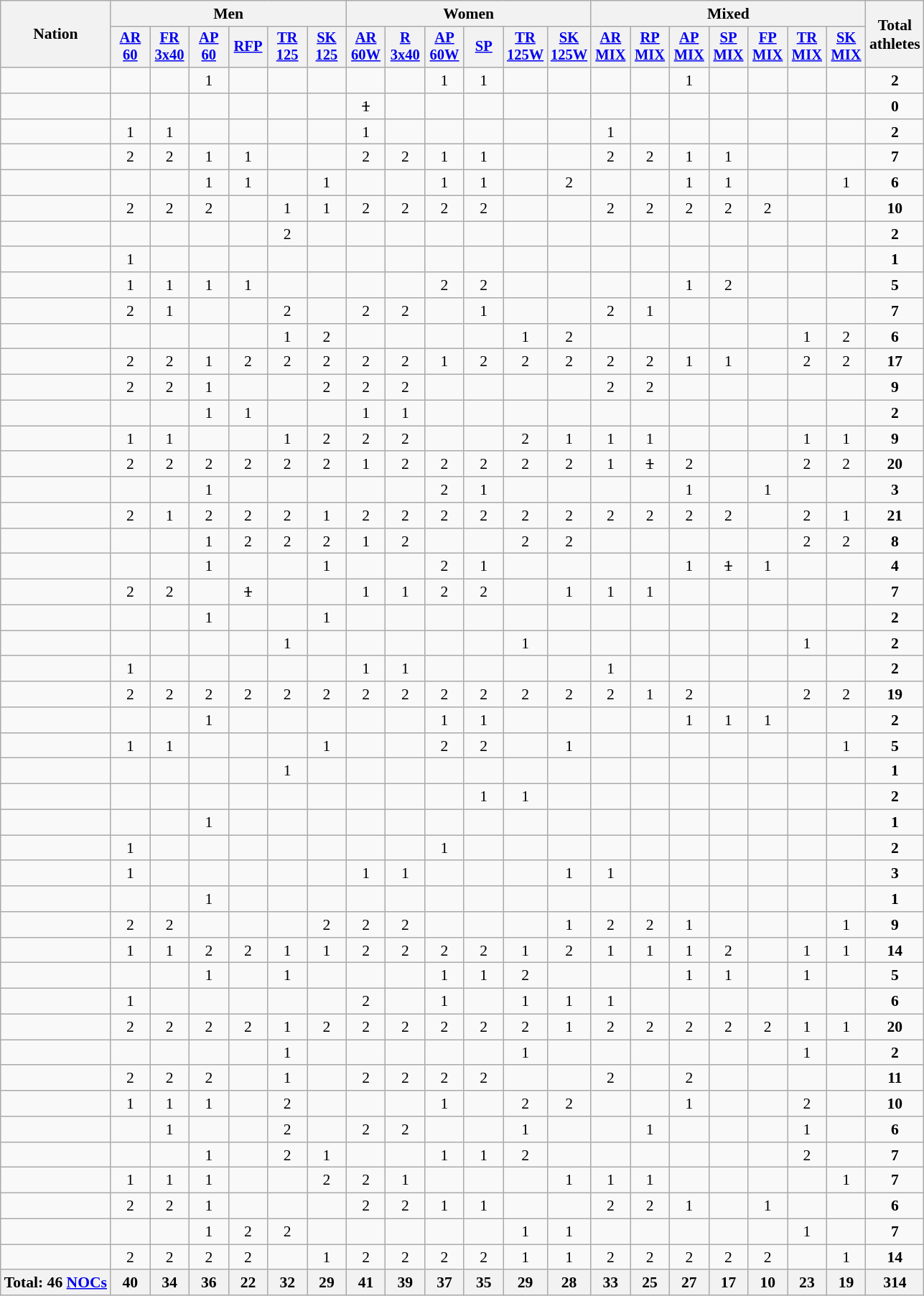<table class="wikitable" style="text-align:center; font-size:90%">
<tr>
<th rowspan=2 style="text-align:center;">Nation</th>
<th colspan=6>Men</th>
<th colspan=6>Women</th>
<th colspan=7>Mixed</th>
<th rowspan=2>Total<br>athletes</th>
</tr>
<tr style="font-size:95%">
<th width=30><a href='#'>AR 60</a></th>
<th width=30><a href='#'>FR 3x40</a></th>
<th width=30><a href='#'>AP 60</a></th>
<th width=30><a href='#'>RFP</a></th>
<th width=30><a href='#'>TR 125</a></th>
<th width=30><a href='#'>SK 125</a></th>
<th width=30><a href='#'>AR 60W</a></th>
<th width=30><a href='#'>R 3x40</a></th>
<th width=30><a href='#'>AP 60W</a></th>
<th width=30><a href='#'>SP</a></th>
<th width=30><a href='#'>TR 125W</a></th>
<th width=30><a href='#'>SK 125W</a></th>
<th width=30><a href='#'>AR MIX</a></th>
<th width=30><a href='#'>RP MIX</a></th>
<th width=30><a href='#'>AP MIX</a></th>
<th width=30><a href='#'>SP MIX</a></th>
<th width=30><a href='#'>FP MIX</a></th>
<th width=30><a href='#'>TR MIX</a></th>
<th width=30><a href='#'>SK MIX</a></th>
</tr>
<tr>
<td align=left></td>
<td></td>
<td></td>
<td>1</td>
<td></td>
<td></td>
<td></td>
<td></td>
<td></td>
<td>1</td>
<td>1</td>
<td></td>
<td></td>
<td></td>
<td></td>
<td>1</td>
<td></td>
<td></td>
<td></td>
<td></td>
<td><strong>2</strong></td>
</tr>
<tr>
<td align=left><s></s></td>
<td></td>
<td></td>
<td></td>
<td></td>
<td></td>
<td></td>
<td><s>1</s></td>
<td></td>
<td></td>
<td></td>
<td></td>
<td></td>
<td></td>
<td></td>
<td></td>
<td></td>
<td></td>
<td></td>
<td></td>
<td><strong>0</strong></td>
</tr>
<tr>
<td align=left></td>
<td>1</td>
<td>1</td>
<td></td>
<td></td>
<td></td>
<td></td>
<td>1</td>
<td></td>
<td></td>
<td></td>
<td></td>
<td></td>
<td>1</td>
<td></td>
<td></td>
<td></td>
<td></td>
<td></td>
<td></td>
<td><strong>2</strong></td>
</tr>
<tr>
<td align=left></td>
<td>2</td>
<td>2</td>
<td>1</td>
<td>1</td>
<td></td>
<td></td>
<td>2</td>
<td>2</td>
<td>1</td>
<td>1</td>
<td></td>
<td></td>
<td>2</td>
<td>2</td>
<td>1</td>
<td>1</td>
<td></td>
<td></td>
<td></td>
<td><strong>7</strong></td>
</tr>
<tr>
<td align=left></td>
<td></td>
<td></td>
<td>1</td>
<td>1</td>
<td></td>
<td>1</td>
<td></td>
<td></td>
<td>1</td>
<td>1</td>
<td></td>
<td>2</td>
<td></td>
<td></td>
<td>1</td>
<td>1</td>
<td></td>
<td></td>
<td>1</td>
<td><strong>6</strong></td>
</tr>
<tr>
<td align=left></td>
<td>2</td>
<td>2</td>
<td>2</td>
<td></td>
<td>1</td>
<td>1</td>
<td>2</td>
<td>2</td>
<td>2</td>
<td>2</td>
<td></td>
<td></td>
<td>2</td>
<td>2</td>
<td>2</td>
<td>2</td>
<td>2</td>
<td></td>
<td></td>
<td><strong>10</strong></td>
</tr>
<tr>
<td align=left></td>
<td></td>
<td></td>
<td></td>
<td></td>
<td>2</td>
<td></td>
<td></td>
<td></td>
<td></td>
<td></td>
<td></td>
<td></td>
<td></td>
<td></td>
<td></td>
<td></td>
<td></td>
<td></td>
<td></td>
<td><strong>2</strong></td>
</tr>
<tr>
<td align=left></td>
<td>1</td>
<td></td>
<td></td>
<td></td>
<td></td>
<td></td>
<td></td>
<td></td>
<td></td>
<td></td>
<td></td>
<td></td>
<td></td>
<td></td>
<td></td>
<td></td>
<td></td>
<td></td>
<td></td>
<td><strong>1</strong></td>
</tr>
<tr>
<td align=left></td>
<td>1</td>
<td>1</td>
<td>1</td>
<td>1</td>
<td></td>
<td></td>
<td></td>
<td></td>
<td>2</td>
<td>2</td>
<td></td>
<td></td>
<td></td>
<td></td>
<td>1</td>
<td>2</td>
<td></td>
<td></td>
<td></td>
<td><strong>5</strong></td>
</tr>
<tr>
<td align=left></td>
<td>2</td>
<td>1</td>
<td></td>
<td></td>
<td>2</td>
<td></td>
<td>2</td>
<td>2</td>
<td></td>
<td>1</td>
<td></td>
<td></td>
<td>2</td>
<td>1</td>
<td></td>
<td></td>
<td></td>
<td></td>
<td></td>
<td><strong>7</strong></td>
</tr>
<tr>
<td align=left></td>
<td></td>
<td></td>
<td></td>
<td></td>
<td>1</td>
<td>2</td>
<td></td>
<td></td>
<td></td>
<td></td>
<td>1</td>
<td>2</td>
<td></td>
<td></td>
<td></td>
<td></td>
<td></td>
<td>1</td>
<td>2</td>
<td><strong>6</strong></td>
</tr>
<tr>
<td align=left></td>
<td>2</td>
<td>2</td>
<td>1</td>
<td>2</td>
<td>2</td>
<td>2</td>
<td>2</td>
<td>2</td>
<td>1</td>
<td>2</td>
<td>2</td>
<td>2</td>
<td>2</td>
<td>2</td>
<td>1</td>
<td>1</td>
<td></td>
<td>2</td>
<td>2</td>
<td><strong>17</strong></td>
</tr>
<tr>
<td align=left></td>
<td>2</td>
<td>2</td>
<td>1</td>
<td></td>
<td></td>
<td>2</td>
<td>2</td>
<td>2</td>
<td></td>
<td></td>
<td></td>
<td></td>
<td>2</td>
<td>2</td>
<td></td>
<td></td>
<td></td>
<td></td>
<td></td>
<td><strong>9</strong></td>
</tr>
<tr>
<td align=left></td>
<td></td>
<td></td>
<td>1</td>
<td>1</td>
<td></td>
<td></td>
<td>1</td>
<td>1</td>
<td></td>
<td></td>
<td></td>
<td></td>
<td></td>
<td></td>
<td></td>
<td></td>
<td></td>
<td></td>
<td></td>
<td><strong>2</strong></td>
</tr>
<tr>
<td align=left></td>
<td>1</td>
<td>1</td>
<td></td>
<td></td>
<td>1</td>
<td>2</td>
<td>2</td>
<td>2</td>
<td></td>
<td></td>
<td>2</td>
<td>1</td>
<td>1</td>
<td>1</td>
<td></td>
<td></td>
<td></td>
<td>1</td>
<td>1</td>
<td><strong>9</strong></td>
</tr>
<tr>
<td align=left></td>
<td>2</td>
<td>2</td>
<td>2</td>
<td>2</td>
<td>2</td>
<td>2</td>
<td>1</td>
<td>2</td>
<td>2</td>
<td>2</td>
<td>2</td>
<td>2</td>
<td>1</td>
<td><s>1</s></td>
<td>2</td>
<td></td>
<td></td>
<td>2</td>
<td>2</td>
<td><strong>20</strong></td>
</tr>
<tr>
<td align=left></td>
<td></td>
<td></td>
<td>1</td>
<td></td>
<td></td>
<td></td>
<td></td>
<td></td>
<td>2</td>
<td>1</td>
<td></td>
<td></td>
<td></td>
<td></td>
<td>1</td>
<td></td>
<td>1</td>
<td></td>
<td></td>
<td><strong>3</strong></td>
</tr>
<tr>
<td align=left></td>
<td>2</td>
<td>1</td>
<td>2</td>
<td>2</td>
<td>2</td>
<td>1</td>
<td>2</td>
<td>2</td>
<td>2</td>
<td>2</td>
<td>2</td>
<td>2</td>
<td>2</td>
<td>2</td>
<td>2</td>
<td>2</td>
<td></td>
<td>2</td>
<td>1</td>
<td><strong>21</strong></td>
</tr>
<tr>
<td align=left></td>
<td></td>
<td></td>
<td>1</td>
<td>2</td>
<td>2</td>
<td>2</td>
<td>1</td>
<td>2</td>
<td></td>
<td></td>
<td>2</td>
<td>2</td>
<td></td>
<td></td>
<td></td>
<td></td>
<td></td>
<td>2</td>
<td>2</td>
<td><strong>8</strong></td>
</tr>
<tr>
<td align=left></td>
<td></td>
<td></td>
<td>1</td>
<td></td>
<td></td>
<td>1</td>
<td></td>
<td></td>
<td>2</td>
<td>1</td>
<td></td>
<td></td>
<td></td>
<td></td>
<td>1</td>
<td><s>1</s></td>
<td>1</td>
<td></td>
<td></td>
<td><strong>4</strong></td>
</tr>
<tr>
<td align=left></td>
<td>2</td>
<td>2</td>
<td></td>
<td><s>1</s></td>
<td></td>
<td></td>
<td>1</td>
<td>1</td>
<td>2</td>
<td>2</td>
<td></td>
<td>1</td>
<td>1</td>
<td>1</td>
<td></td>
<td></td>
<td></td>
<td></td>
<td></td>
<td><strong>7</strong></td>
</tr>
<tr>
<td align=left></td>
<td></td>
<td></td>
<td>1</td>
<td></td>
<td></td>
<td>1</td>
<td></td>
<td></td>
<td></td>
<td></td>
<td></td>
<td></td>
<td></td>
<td></td>
<td></td>
<td></td>
<td></td>
<td></td>
<td></td>
<td><strong>2</strong></td>
</tr>
<tr>
<td align=left></td>
<td></td>
<td></td>
<td></td>
<td></td>
<td>1</td>
<td></td>
<td></td>
<td></td>
<td></td>
<td></td>
<td>1</td>
<td></td>
<td></td>
<td></td>
<td></td>
<td></td>
<td></td>
<td>1</td>
<td></td>
<td><strong>2</strong></td>
</tr>
<tr>
<td align=left></td>
<td>1</td>
<td></td>
<td></td>
<td></td>
<td></td>
<td></td>
<td>1</td>
<td>1</td>
<td></td>
<td></td>
<td></td>
<td></td>
<td>1</td>
<td></td>
<td></td>
<td></td>
<td></td>
<td></td>
<td></td>
<td><strong>2</strong></td>
</tr>
<tr>
<td align=left></td>
<td>2</td>
<td>2</td>
<td>2</td>
<td>2</td>
<td>2</td>
<td>2</td>
<td>2</td>
<td>2</td>
<td>2</td>
<td>2</td>
<td>2</td>
<td>2</td>
<td>2</td>
<td>1</td>
<td>2</td>
<td></td>
<td></td>
<td>2</td>
<td>2</td>
<td><strong>19</strong></td>
</tr>
<tr>
<td align=left></td>
<td></td>
<td></td>
<td>1</td>
<td></td>
<td></td>
<td></td>
<td></td>
<td></td>
<td>1</td>
<td>1</td>
<td></td>
<td></td>
<td></td>
<td></td>
<td>1</td>
<td>1</td>
<td>1</td>
<td></td>
<td></td>
<td><strong>2</strong></td>
</tr>
<tr>
<td align=left></td>
<td>1</td>
<td>1</td>
<td></td>
<td></td>
<td></td>
<td>1</td>
<td></td>
<td></td>
<td>2</td>
<td>2</td>
<td></td>
<td>1</td>
<td></td>
<td></td>
<td></td>
<td></td>
<td></td>
<td></td>
<td>1</td>
<td><strong>5</strong></td>
</tr>
<tr>
<td align=left></td>
<td></td>
<td></td>
<td></td>
<td></td>
<td>1</td>
<td></td>
<td></td>
<td></td>
<td></td>
<td></td>
<td></td>
<td></td>
<td></td>
<td></td>
<td></td>
<td></td>
<td></td>
<td></td>
<td></td>
<td><strong>1</strong></td>
</tr>
<tr>
<td align=left></td>
<td></td>
<td></td>
<td></td>
<td></td>
<td></td>
<td></td>
<td></td>
<td></td>
<td></td>
<td>1</td>
<td>1</td>
<td></td>
<td></td>
<td></td>
<td></td>
<td></td>
<td></td>
<td></td>
<td></td>
<td><strong>2</strong></td>
</tr>
<tr>
<td align=left></td>
<td></td>
<td></td>
<td>1</td>
<td></td>
<td></td>
<td></td>
<td></td>
<td></td>
<td></td>
<td></td>
<td></td>
<td></td>
<td></td>
<td></td>
<td></td>
<td></td>
<td></td>
<td></td>
<td></td>
<td><strong>1</strong></td>
</tr>
<tr>
<td align=left></td>
<td>1</td>
<td></td>
<td></td>
<td></td>
<td></td>
<td></td>
<td></td>
<td></td>
<td>1</td>
<td></td>
<td></td>
<td></td>
<td></td>
<td></td>
<td></td>
<td></td>
<td></td>
<td></td>
<td></td>
<td><strong>2</strong></td>
</tr>
<tr>
<td align=left></td>
<td>1</td>
<td></td>
<td></td>
<td></td>
<td></td>
<td></td>
<td>1</td>
<td>1</td>
<td></td>
<td></td>
<td></td>
<td>1</td>
<td>1</td>
<td></td>
<td></td>
<td></td>
<td></td>
<td></td>
<td></td>
<td><strong>3</strong></td>
</tr>
<tr>
<td align=left></td>
<td></td>
<td></td>
<td>1</td>
<td></td>
<td></td>
<td></td>
<td></td>
<td></td>
<td></td>
<td></td>
<td></td>
<td></td>
<td></td>
<td></td>
<td></td>
<td></td>
<td></td>
<td></td>
<td></td>
<td><strong>1</strong></td>
</tr>
<tr>
<td align=left></td>
<td>2</td>
<td>2</td>
<td></td>
<td></td>
<td></td>
<td>2</td>
<td>2</td>
<td>2</td>
<td></td>
<td></td>
<td></td>
<td>1</td>
<td>2</td>
<td>2</td>
<td>1</td>
<td></td>
<td></td>
<td></td>
<td>1</td>
<td><strong>9</strong></td>
</tr>
<tr>
<td align=left></td>
<td>1</td>
<td>1</td>
<td>2</td>
<td>2</td>
<td>1</td>
<td>1</td>
<td>2</td>
<td>2</td>
<td>2</td>
<td>2</td>
<td>1</td>
<td>2</td>
<td>1</td>
<td>1</td>
<td>1</td>
<td>2</td>
<td></td>
<td>1</td>
<td>1</td>
<td><strong>14</strong></td>
</tr>
<tr>
<td align=left></td>
<td></td>
<td></td>
<td>1</td>
<td></td>
<td>1</td>
<td></td>
<td></td>
<td></td>
<td>1</td>
<td>1</td>
<td>2</td>
<td></td>
<td></td>
<td></td>
<td>1</td>
<td>1</td>
<td></td>
<td>1</td>
<td></td>
<td><strong>5</strong></td>
</tr>
<tr>
<td align=left></td>
<td>1</td>
<td></td>
<td></td>
<td></td>
<td></td>
<td></td>
<td>2</td>
<td></td>
<td>1</td>
<td></td>
<td>1</td>
<td>1</td>
<td>1</td>
<td></td>
<td></td>
<td></td>
<td></td>
<td></td>
<td></td>
<td><strong>6</strong></td>
</tr>
<tr>
<td align=left></td>
<td>2</td>
<td>2</td>
<td>2</td>
<td>2</td>
<td>1</td>
<td>2</td>
<td>2</td>
<td>2</td>
<td>2</td>
<td>2</td>
<td>2</td>
<td>1</td>
<td>2</td>
<td>2</td>
<td>2</td>
<td>2</td>
<td>2</td>
<td>1</td>
<td>1</td>
<td><strong>20</strong></td>
</tr>
<tr>
<td align=left></td>
<td></td>
<td></td>
<td></td>
<td></td>
<td>1</td>
<td></td>
<td></td>
<td></td>
<td></td>
<td></td>
<td>1</td>
<td></td>
<td></td>
<td></td>
<td></td>
<td></td>
<td></td>
<td>1</td>
<td></td>
<td><strong>2</strong></td>
</tr>
<tr>
<td align=left></td>
<td>2</td>
<td>2</td>
<td>2</td>
<td></td>
<td>1</td>
<td></td>
<td>2</td>
<td>2</td>
<td>2</td>
<td>2</td>
<td></td>
<td></td>
<td>2</td>
<td></td>
<td>2</td>
<td></td>
<td></td>
<td></td>
<td></td>
<td><strong>11</strong></td>
</tr>
<tr>
<td align=left></td>
<td>1</td>
<td>1</td>
<td>1</td>
<td></td>
<td>2</td>
<td></td>
<td></td>
<td></td>
<td>1</td>
<td></td>
<td>2</td>
<td>2</td>
<td></td>
<td></td>
<td>1</td>
<td></td>
<td></td>
<td>2</td>
<td></td>
<td><strong>10</strong></td>
</tr>
<tr>
<td align=left></td>
<td></td>
<td>1</td>
<td></td>
<td></td>
<td>2</td>
<td></td>
<td>2</td>
<td>2</td>
<td></td>
<td></td>
<td>1</td>
<td></td>
<td></td>
<td>1</td>
<td></td>
<td></td>
<td></td>
<td>1</td>
<td></td>
<td><strong>6</strong></td>
</tr>
<tr>
<td align=left></td>
<td></td>
<td></td>
<td>1</td>
<td></td>
<td>2</td>
<td>1</td>
<td></td>
<td></td>
<td>1</td>
<td>1</td>
<td>2</td>
<td></td>
<td></td>
<td></td>
<td></td>
<td></td>
<td></td>
<td>2</td>
<td></td>
<td><strong>7</strong></td>
</tr>
<tr>
<td align=left></td>
<td>1</td>
<td>1</td>
<td>1</td>
<td></td>
<td></td>
<td>2</td>
<td>2</td>
<td>1</td>
<td></td>
<td></td>
<td></td>
<td>1</td>
<td>1</td>
<td>1</td>
<td></td>
<td></td>
<td></td>
<td></td>
<td>1</td>
<td><strong>7</strong></td>
</tr>
<tr>
<td align=left></td>
<td>2</td>
<td>2</td>
<td>1</td>
<td></td>
<td></td>
<td></td>
<td>2</td>
<td>2</td>
<td>1</td>
<td>1</td>
<td></td>
<td></td>
<td>2</td>
<td>2</td>
<td>1</td>
<td></td>
<td>1</td>
<td></td>
<td></td>
<td><strong>6</strong></td>
</tr>
<tr>
<td align=left></td>
<td></td>
<td></td>
<td>1</td>
<td>2</td>
<td>2</td>
<td></td>
<td></td>
<td></td>
<td></td>
<td></td>
<td>1</td>
<td>1</td>
<td></td>
<td></td>
<td></td>
<td></td>
<td></td>
<td>1</td>
<td></td>
<td><strong>7</strong></td>
</tr>
<tr>
<td align=left></td>
<td>2</td>
<td>2</td>
<td>2</td>
<td>2</td>
<td></td>
<td>1</td>
<td>2</td>
<td>2</td>
<td>2</td>
<td>2</td>
<td>1</td>
<td>1</td>
<td>2</td>
<td>2</td>
<td>2</td>
<td>2</td>
<td>2</td>
<td></td>
<td>1</td>
<td><strong>14</strong></td>
</tr>
<tr>
<th align=center><strong>Total: 46 <a href='#'>NOCs</a></strong></th>
<th>40</th>
<th>34</th>
<th>36</th>
<th>22</th>
<th>32</th>
<th>29</th>
<th>41</th>
<th>39</th>
<th>37</th>
<th>35</th>
<th>29</th>
<th>28</th>
<th>33</th>
<th>25</th>
<th>27</th>
<th>17</th>
<th>10</th>
<th>23</th>
<th>19</th>
<th>314</th>
</tr>
</table>
